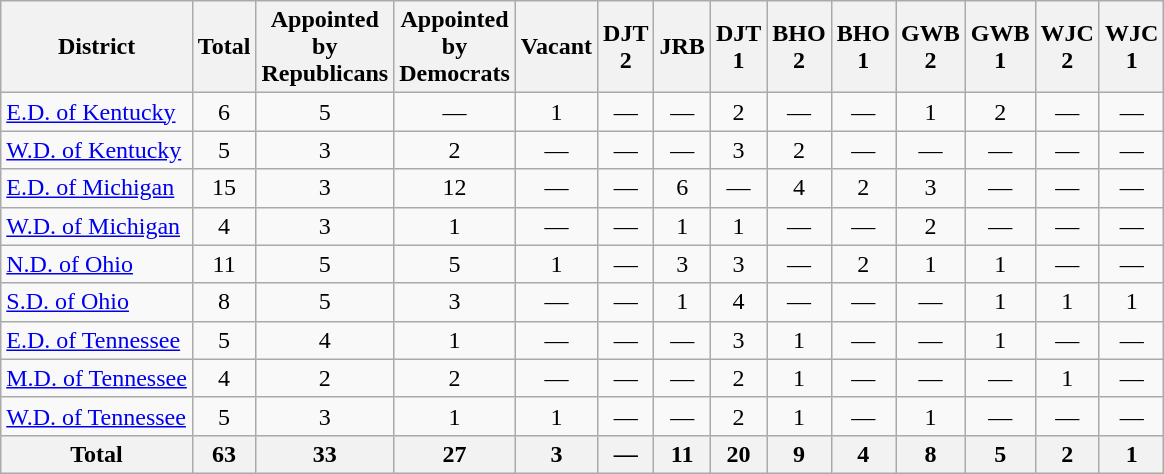<table class="wikitable" style="text-align:center;">
<tr>
<th>District</th>
<th>Total</th>
<th>Appointed<br>by<br>Republicans</th>
<th>Appointed<br>by<br>Democrats</th>
<th>Vacant</th>
<th>DJT<br>2</th>
<th>JRB</th>
<th>DJT<br>1</th>
<th>BHO<br>2</th>
<th>BHO<br>1</th>
<th>GWB<br>2</th>
<th>GWB<br>1</th>
<th>WJC<br>2</th>
<th>WJC<br>1</th>
</tr>
<tr>
<td style="text-align:left;"><a href='#'>E.D. of Kentucky</a></td>
<td>6</td>
<td>5</td>
<td>—</td>
<td>1</td>
<td>—</td>
<td>—</td>
<td>2</td>
<td>—</td>
<td>—</td>
<td>1</td>
<td>2</td>
<td>—</td>
<td>—</td>
</tr>
<tr>
<td style="text-align:left;"><a href='#'>W.D. of Kentucky</a></td>
<td>5</td>
<td>3</td>
<td>2</td>
<td>—</td>
<td>—</td>
<td>—</td>
<td>3</td>
<td>2</td>
<td>—</td>
<td>—</td>
<td>—</td>
<td>—</td>
<td>—</td>
</tr>
<tr>
<td style="text-align:left;"><a href='#'>E.D. of Michigan</a></td>
<td>15</td>
<td>3</td>
<td>12</td>
<td>—</td>
<td>—</td>
<td>6</td>
<td>—</td>
<td>4</td>
<td>2</td>
<td>3</td>
<td>—</td>
<td>—</td>
<td>—</td>
</tr>
<tr>
<td style="text-align:left;"><a href='#'>W.D. of Michigan</a></td>
<td>4</td>
<td>3</td>
<td>1</td>
<td>—</td>
<td>—</td>
<td>1</td>
<td>1</td>
<td>—</td>
<td>—</td>
<td>2</td>
<td>—</td>
<td>—</td>
<td>—</td>
</tr>
<tr>
<td style="text-align:left;"><a href='#'>N.D. of Ohio</a></td>
<td>11</td>
<td>5</td>
<td>5</td>
<td>1</td>
<td>—</td>
<td>3</td>
<td>3</td>
<td>—</td>
<td>2</td>
<td>1</td>
<td>1</td>
<td>—</td>
<td>—</td>
</tr>
<tr>
<td style="text-align:left;"><a href='#'>S.D. of Ohio</a></td>
<td>8</td>
<td>5</td>
<td>3</td>
<td>—</td>
<td>—</td>
<td>1</td>
<td>4</td>
<td>—</td>
<td>—</td>
<td>—</td>
<td>1</td>
<td>1</td>
<td>1</td>
</tr>
<tr>
<td style="text-align:left;"><a href='#'>E.D. of Tennessee</a></td>
<td>5</td>
<td>4</td>
<td>1</td>
<td>—</td>
<td>—</td>
<td>—</td>
<td>3</td>
<td>1</td>
<td>—</td>
<td>—</td>
<td>1</td>
<td>—</td>
<td>—</td>
</tr>
<tr>
<td style="text-align:left;"><a href='#'>M.D. of Tennessee</a></td>
<td>4</td>
<td>2</td>
<td>2</td>
<td>—</td>
<td>—</td>
<td>—</td>
<td>2</td>
<td>1</td>
<td>—</td>
<td>—</td>
<td>—</td>
<td>1</td>
<td>—</td>
</tr>
<tr>
<td style="text-align:left;"><a href='#'>W.D. of Tennessee</a></td>
<td>5</td>
<td>3</td>
<td>1</td>
<td>1</td>
<td>—</td>
<td>—</td>
<td>2</td>
<td>1</td>
<td>—</td>
<td>1</td>
<td>—</td>
<td>—</td>
<td>—</td>
</tr>
<tr>
<th>Total</th>
<th>63</th>
<th>33</th>
<th>27</th>
<th>3</th>
<th>—</th>
<th>11</th>
<th>20</th>
<th>9</th>
<th>4</th>
<th>8</th>
<th>5</th>
<th>2</th>
<th>1</th>
</tr>
</table>
